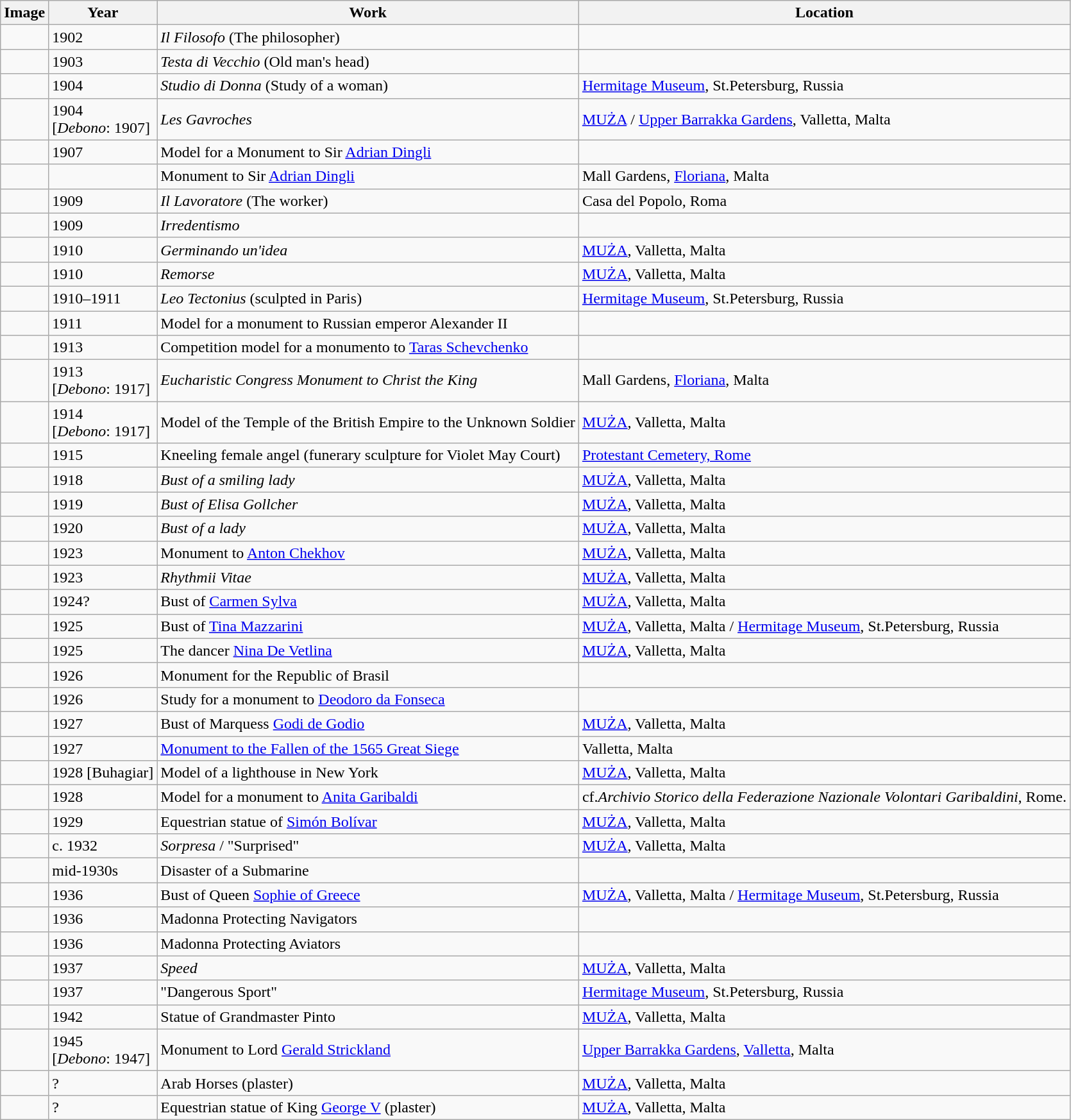<table class="wikitable">
<tr>
<th>Image</th>
<th>Year</th>
<th>Work</th>
<th>Location</th>
</tr>
<tr>
<td></td>
<td>1902</td>
<td><em>Il Filosofo</em> (The philosopher)</td>
<td></td>
</tr>
<tr>
<td></td>
<td>1903</td>
<td><em>Testa di Vecchio</em> (Old man's head)</td>
<td></td>
</tr>
<tr>
<td></td>
<td>1904</td>
<td><em>Studio di Donna</em> (Study of a woman)</td>
<td><a href='#'>Hermitage Museum</a>, St.Petersburg, Russia</td>
</tr>
<tr>
<td></td>
<td>1904 <br>[<em>Debono</em>: 1907]</td>
<td><em>Les Gavroches</em></td>
<td><a href='#'>MUŻA</a> / <a href='#'>Upper Barrakka Gardens</a>, Valletta, Malta</td>
</tr>
<tr>
<td></td>
<td>1907</td>
<td>Model for a Monument to Sir <a href='#'>Adrian Dingli</a></td>
<td></td>
</tr>
<tr>
<td></td>
<td></td>
<td>Monument to Sir <a href='#'>Adrian Dingli</a></td>
<td>Mall Gardens, <a href='#'>Floriana</a>, Malta</td>
</tr>
<tr>
<td></td>
<td>1909</td>
<td><em>Il Lavoratore</em> (The worker)</td>
<td>Casa del Popolo, Roma</td>
</tr>
<tr>
<td></td>
<td>1909</td>
<td><em>Irredentismo</em></td>
<td></td>
</tr>
<tr>
<td></td>
<td>1910</td>
<td><em>Germinando un'idea</em></td>
<td><a href='#'>MUŻA</a>, Valletta, Malta</td>
</tr>
<tr>
<td></td>
<td>1910</td>
<td><em>Remorse</em></td>
<td><a href='#'>MUŻA</a>, Valletta, Malta</td>
</tr>
<tr>
<td></td>
<td>1910–1911</td>
<td><em>Leo Tectonius</em> (sculpted in Paris)</td>
<td><a href='#'>Hermitage Museum</a>, St.Petersburg, Russia</td>
</tr>
<tr>
<td></td>
<td>1911</td>
<td>Model for a monument to Russian emperor Alexander II</td>
<td></td>
</tr>
<tr>
<td></td>
<td>1913</td>
<td>Competition model for a monumento to <a href='#'>Taras Schevchenko</a></td>
<td></td>
</tr>
<tr>
<td></td>
<td>1913  <br>[<em>Debono</em>: 1917]</td>
<td><em>Eucharistic Congress Monument to Christ the King</em></td>
<td>Mall Gardens, <a href='#'>Floriana</a>, Malta</td>
</tr>
<tr>
<td></td>
<td>1914  <br>[<em>Debono</em>: 1917]</td>
<td>Model of the Temple of the British Empire to the Unknown Soldier</td>
<td><a href='#'>MUŻA</a>, Valletta, Malta</td>
</tr>
<tr>
<td></td>
<td>1915</td>
<td>Kneeling female angel (funerary sculpture for Violet May Court) </td>
<td><a href='#'>Protestant Cemetery, Rome</a></td>
</tr>
<tr>
<td></td>
<td>1918</td>
<td><em>Bust of a smiling lady</em></td>
<td><a href='#'>MUŻA</a>,  Valletta, Malta</td>
</tr>
<tr>
<td></td>
<td>1919</td>
<td><em>Bust of Elisa Gollcher</em></td>
<td><a href='#'>MUŻA</a>,  Valletta, Malta</td>
</tr>
<tr>
<td></td>
<td>1920</td>
<td><em>Bust of a lady</em></td>
<td><a href='#'>MUŻA</a>,  Valletta, Malta</td>
</tr>
<tr>
<td></td>
<td>1923</td>
<td>Monument to <a href='#'>Anton Chekhov</a></td>
<td><a href='#'>MUŻA</a>,  Valletta, Malta</td>
</tr>
<tr>
<td></td>
<td>1923</td>
<td><em>Rhythmii Vitae</em></td>
<td><a href='#'>MUŻA</a>,  Valletta, Malta</td>
</tr>
<tr>
<td></td>
<td>1924?</td>
<td>Bust of <a href='#'>Carmen Sylva</a></td>
<td><a href='#'>MUŻA</a>, Valletta, Malta</td>
</tr>
<tr>
<td></td>
<td>1925</td>
<td>Bust of <a href='#'>Tina Mazzarini</a></td>
<td><a href='#'>MUŻA</a>, Valletta, Malta /  <a href='#'>Hermitage Museum</a>, St.Petersburg, Russia</td>
</tr>
<tr>
<td></td>
<td>1925</td>
<td>The dancer <a href='#'>Nina De Vetlina</a></td>
<td><a href='#'>MUŻA</a>, Valletta, Malta</td>
</tr>
<tr>
<td></td>
<td>1926</td>
<td>Monument for the Republic of Brasil</td>
<td></td>
</tr>
<tr>
<td></td>
<td>1926</td>
<td>Study for a monument to <a href='#'>Deodoro da Fonseca</a></td>
<td></td>
</tr>
<tr>
<td></td>
<td>1927</td>
<td>Bust of Marquess <a href='#'>Godi de Godio</a></td>
<td><a href='#'>MUŻA</a>, Valletta, Malta</td>
</tr>
<tr>
<td></td>
<td>1927</td>
<td><a href='#'>Monument to the Fallen of the 1565 Great Siege</a></td>
<td>Valletta, Malta</td>
</tr>
<tr>
<td></td>
<td>1928 [Buhagiar]</td>
<td>Model of a lighthouse in New York</td>
<td><a href='#'>MUŻA</a>, Valletta, Malta</td>
</tr>
<tr>
<td></td>
<td>1928</td>
<td>Model for a monument to <a href='#'>Anita Garibaldi</a></td>
<td>cf.<em>Archivio Storico della Federazione Nazionale Volontari Garibaldini</em>, Rome.</td>
</tr>
<tr>
<td></td>
<td>1929</td>
<td>Equestrian statue of <a href='#'>Simón Bolívar</a></td>
<td><a href='#'>MUŻA</a>, Valletta, Malta</td>
</tr>
<tr>
<td></td>
<td>c. 1932</td>
<td><em>Sorpresa</em> / "Surprised"</td>
<td><a href='#'>MUŻA</a>, Valletta, Malta</td>
</tr>
<tr>
<td></td>
<td>mid-1930s</td>
<td>Disaster of a Submarine</td>
<td></td>
</tr>
<tr>
<td></td>
<td>1936</td>
<td>Bust of Queen <a href='#'>Sophie of Greece</a></td>
<td><a href='#'>MUŻA</a>, Valletta, Malta /  <a href='#'>Hermitage Museum</a>, St.Petersburg, Russia</td>
</tr>
<tr>
<td></td>
<td>1936</td>
<td>Madonna Protecting Navigators</td>
<td></td>
</tr>
<tr>
<td></td>
<td>1936</td>
<td>Madonna Protecting Aviators</td>
<td></td>
</tr>
<tr>
<td></td>
<td>1937</td>
<td><em>Speed</em></td>
<td><a href='#'>MUŻA</a>, Valletta, Malta</td>
</tr>
<tr>
<td></td>
<td>1937</td>
<td>"Dangerous Sport"</td>
<td><a href='#'>Hermitage Museum</a>, St.Petersburg, Russia</td>
</tr>
<tr>
<td></td>
<td>1942</td>
<td>Statue of Grandmaster Pinto </td>
<td><a href='#'>MUŻA</a>, Valletta, Malta</td>
</tr>
<tr>
<td></td>
<td>1945  <br>[<em>Debono</em>: 1947]</td>
<td>Monument to Lord <a href='#'>Gerald Strickland</a></td>
<td><a href='#'>Upper Barrakka Gardens</a>, <a href='#'>Valletta</a>, Malta</td>
</tr>
<tr>
<td></td>
<td>?</td>
<td>Arab Horses (plaster)</td>
<td><a href='#'>MUŻA</a>, Valletta, Malta</td>
</tr>
<tr>
<td></td>
<td>?</td>
<td>Equestrian statue of King <a href='#'>George V</a> (plaster)</td>
<td><a href='#'>MUŻA</a>, Valletta, Malta</td>
</tr>
</table>
